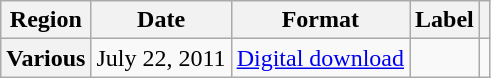<table class="wikitable plainrowheaders">
<tr>
<th scope="col">Region</th>
<th scope="col">Date</th>
<th scope="col">Format</th>
<th scope="col">Label</th>
<th scope="col"></th>
</tr>
<tr>
<th scope="row">Various</th>
<td>July 22, 2011</td>
<td><a href='#'>Digital download</a></td>
<td></td>
<td align="center"></td>
</tr>
</table>
